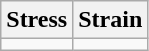<table class="wikitable">
<tr>
<th>Stress</th>
<th>Strain</th>
</tr>
<tr>
<td></td>
<td></td>
</tr>
</table>
